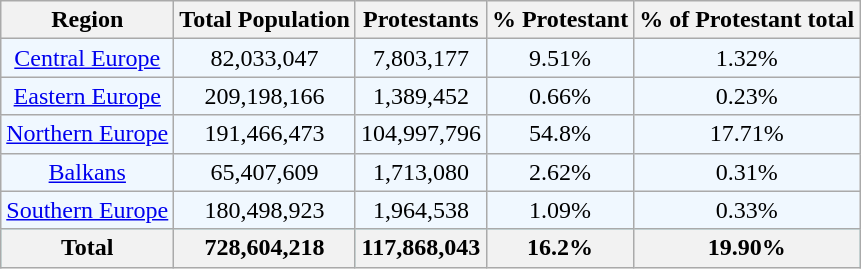<table class="wikitable sortable">
<tr>
<th>Region</th>
<th>Total Population</th>
<th>Protestants</th>
<th>% Protestant</th>
<th>% of Protestant total</th>
</tr>
<tr ALIGN=center bgcolor=#F0F8FF>
<td><a href='#'>Central Europe</a></td>
<td>82,033,047</td>
<td>7,803,177</td>
<td>9.51%</td>
<td>1.32%</td>
</tr>
<tr ALIGN=center bgcolor=#F0F8FF>
<td><a href='#'>Eastern Europe</a></td>
<td>209,198,166</td>
<td>1,389,452</td>
<td>0.66%</td>
<td>0.23%</td>
</tr>
<tr ALIGN=center bgcolor=#F0F8FF>
<td><a href='#'>Northern Europe</a></td>
<td>191,466,473</td>
<td>104,997,796</td>
<td>54.8%</td>
<td>17.71%</td>
</tr>
<tr ALIGN=center bgcolor=#F0F8FF>
<td><a href='#'>Balkans</a></td>
<td>65,407,609</td>
<td>1,713,080</td>
<td>2.62%</td>
<td>0.31%</td>
</tr>
<tr ALIGN=center bgcolor=#F0F8FF>
<td><a href='#'>Southern Europe</a></td>
<td>180,498,923</td>
<td>1,964,538</td>
<td>1.09%</td>
<td>0.33%</td>
</tr>
<tr bgcolor=#99FFFF>
<th>Total</th>
<th>728,604,218</th>
<th>117,868,043</th>
<th>16.2%</th>
<th>19.90%</th>
</tr>
</table>
